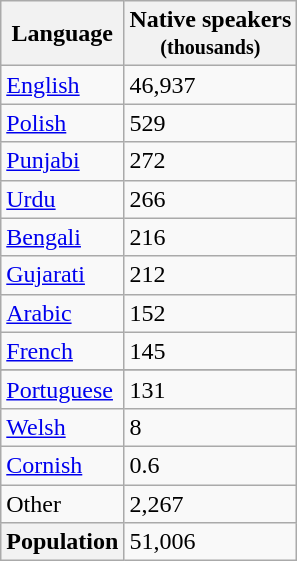<table class="wikitable floatright">
<tr>
<th>Language</th>
<th>Native speakers<br><small>(thousands)</small></th>
</tr>
<tr>
<td><a href='#'>English</a></td>
<td>46,937</td>
</tr>
<tr>
<td><a href='#'>Polish</a></td>
<td>529</td>
</tr>
<tr>
<td><a href='#'>Punjabi</a></td>
<td>272</td>
</tr>
<tr>
<td><a href='#'>Urdu</a></td>
<td>266</td>
</tr>
<tr>
<td><a href='#'>Bengali</a></td>
<td>216</td>
</tr>
<tr>
<td><a href='#'>Gujarati</a></td>
<td>212</td>
</tr>
<tr>
<td><a href='#'>Arabic</a></td>
<td>152</td>
</tr>
<tr>
<td><a href='#'>French</a></td>
<td>145</td>
</tr>
<tr>
</tr>
<tr>
<td><a href='#'>Portuguese</a></td>
<td>131</td>
</tr>
<tr>
<td><a href='#'>Welsh</a></td>
<td>8</td>
</tr>
<tr>
<td><a href='#'>Cornish</a></td>
<td>0.6</td>
</tr>
<tr>
<td>Other</td>
<td>2,267</td>
</tr>
<tr>
<th>Population</th>
<td>51,006</td>
</tr>
</table>
